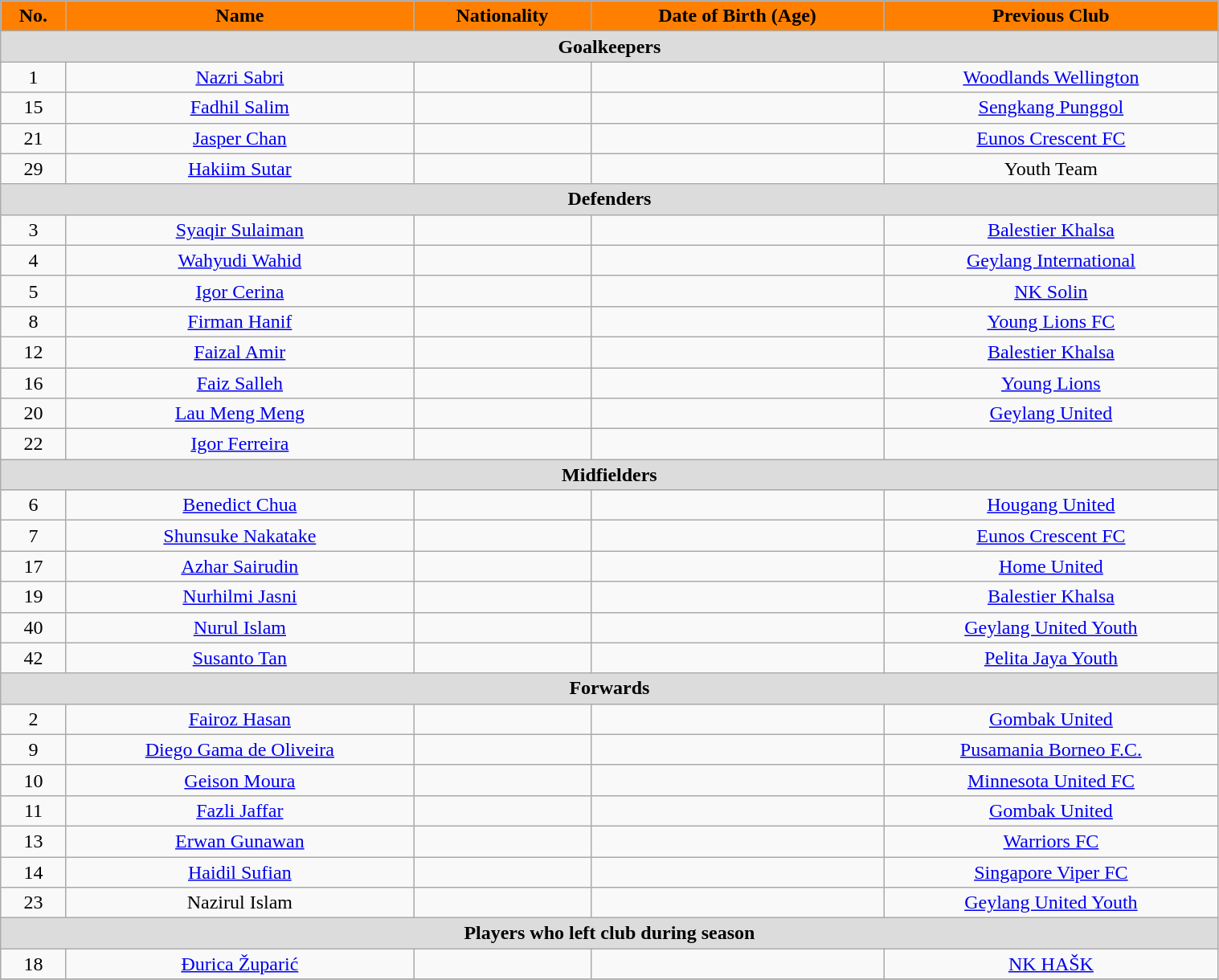<table class="wikitable" style="text-align:center; font-size:100%; width:80%;">
<tr>
<th style="background:#FF8000; color:black; text-align:center;">No.</th>
<th style="background:#FF8000; color:black; text-align:center;">Name</th>
<th style="background:#FF8000; color:black; text-align:center;">Nationality</th>
<th style="background:#FF8000; color:black; text-align:center;">Date of Birth (Age)</th>
<th style="background:#FF8000; color:black; text-align:center;">Previous Club</th>
</tr>
<tr>
<th colspan="5" style="background:#dcdcdc; text-align:center;">Goalkeepers</th>
</tr>
<tr>
<td>1</td>
<td><a href='#'>Nazri Sabri</a></td>
<td></td>
<td></td>
<td> <a href='#'>Woodlands Wellington</a></td>
</tr>
<tr>
<td>15</td>
<td><a href='#'>Fadhil Salim</a></td>
<td></td>
<td></td>
<td> <a href='#'>Sengkang Punggol</a></td>
</tr>
<tr>
<td>21</td>
<td><a href='#'>Jasper Chan</a></td>
<td></td>
<td></td>
<td> <a href='#'>Eunos Crescent FC</a></td>
</tr>
<tr>
<td>29</td>
<td><a href='#'>Hakiim Sutar</a></td>
<td></td>
<td></td>
<td>Youth Team</td>
</tr>
<tr>
<th colspan="5" style="background:#dcdcdc; text-align:center;">Defenders</th>
</tr>
<tr>
<td>3</td>
<td><a href='#'>Syaqir Sulaiman</a></td>
<td></td>
<td></td>
<td> <a href='#'>Balestier Khalsa</a></td>
</tr>
<tr>
<td>4</td>
<td><a href='#'>Wahyudi Wahid</a></td>
<td></td>
<td></td>
<td> <a href='#'>Geylang International</a></td>
</tr>
<tr>
<td>5</td>
<td><a href='#'>Igor Cerina</a></td>
<td></td>
<td></td>
<td> <a href='#'>NK Solin</a></td>
</tr>
<tr>
<td>8</td>
<td><a href='#'>Firman Hanif</a></td>
<td></td>
<td></td>
<td> <a href='#'>Young Lions FC</a></td>
</tr>
<tr>
<td>12</td>
<td><a href='#'>Faizal Amir</a></td>
<td></td>
<td></td>
<td> <a href='#'>Balestier Khalsa</a></td>
</tr>
<tr>
<td>16</td>
<td><a href='#'>Faiz Salleh</a></td>
<td></td>
<td></td>
<td> <a href='#'>Young Lions</a></td>
</tr>
<tr>
<td>20</td>
<td><a href='#'>Lau Meng Meng</a></td>
<td></td>
<td></td>
<td> <a href='#'>Geylang United</a></td>
</tr>
<tr>
<td>22</td>
<td><a href='#'>Igor Ferreira</a></td>
<td></td>
<td></td>
<td></td>
</tr>
<tr>
<th colspan="5" style="background:#dcdcdc; text-align:center;">Midfielders</th>
</tr>
<tr>
<td>6</td>
<td><a href='#'>Benedict Chua</a></td>
<td></td>
<td></td>
<td> <a href='#'>Hougang United</a></td>
</tr>
<tr>
<td>7</td>
<td><a href='#'>Shunsuke Nakatake</a></td>
<td></td>
<td></td>
<td> <a href='#'>Eunos Crescent FC</a></td>
</tr>
<tr>
<td>17</td>
<td><a href='#'>Azhar Sairudin</a></td>
<td></td>
<td></td>
<td> <a href='#'>Home United</a></td>
</tr>
<tr>
<td>19</td>
<td><a href='#'>Nurhilmi Jasni</a></td>
<td></td>
<td></td>
<td> <a href='#'>Balestier Khalsa</a></td>
</tr>
<tr>
<td>40</td>
<td><a href='#'>Nurul Islam</a></td>
<td></td>
<td></td>
<td> <a href='#'>Geylang United Youth</a></td>
</tr>
<tr>
<td>42</td>
<td><a href='#'>Susanto Tan</a></td>
<td></td>
<td></td>
<td> <a href='#'>Pelita Jaya Youth</a></td>
</tr>
<tr>
<th colspan="5" style="background:#dcdcdc; text-align:center;">Forwards</th>
</tr>
<tr>
<td>2</td>
<td><a href='#'>Fairoz Hasan</a></td>
<td></td>
<td></td>
<td> <a href='#'>Gombak United</a></td>
</tr>
<tr>
<td>9</td>
<td><a href='#'>Diego Gama de Oliveira</a></td>
<td></td>
<td></td>
<td> <a href='#'>Pusamania Borneo F.C.</a></td>
</tr>
<tr>
<td>10</td>
<td><a href='#'>Geison Moura</a></td>
<td></td>
<td></td>
<td> <a href='#'>Minnesota United FC</a></td>
</tr>
<tr>
<td>11</td>
<td><a href='#'>Fazli Jaffar</a></td>
<td></td>
<td></td>
<td><a href='#'>Gombak United</a></td>
</tr>
<tr>
<td>13</td>
<td><a href='#'>Erwan Gunawan</a></td>
<td></td>
<td></td>
<td><a href='#'>Warriors FC</a></td>
</tr>
<tr>
<td>14</td>
<td><a href='#'>Haidil Sufian</a></td>
<td></td>
<td></td>
<td> <a href='#'>Singapore Viper FC</a></td>
</tr>
<tr>
<td>23</td>
<td>Nazirul Islam</td>
<td></td>
<td></td>
<td> <a href='#'>Geylang United Youth</a></td>
</tr>
<tr>
<th colspan="5" style="background:#dcdcdc; text-align:center;">Players who left club during season</th>
</tr>
<tr>
<td>18</td>
<td><a href='#'>Đurica Župarić</a></td>
<td></td>
<td></td>
<td> <a href='#'>NK HAŠK</a></td>
</tr>
<tr>
</tr>
</table>
